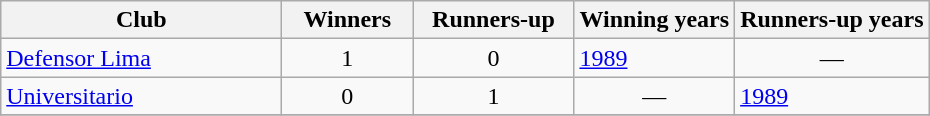<table class="wikitable sortable">
<tr>
<th scope=col class="unsortable" width=180>Club</th>
<th scope=col width=80>Winners</th>
<th scope=col width=100>Runners-up</th>
<th scope=col class="unsortable">Winning years</th>
<th scope=col class="unsortable">Runners-up years</th>
</tr>
<tr>
<td><a href='#'>Defensor Lima</a></td>
<td align=center>1</td>
<td align=center>0</td>
<td><a href='#'>1989</a></td>
<td align=center>—</td>
</tr>
<tr>
<td><a href='#'>Universitario</a></td>
<td align=center>0</td>
<td align=center>1</td>
<td align=center>—</td>
<td><a href='#'>1989</a></td>
</tr>
<tr>
</tr>
</table>
